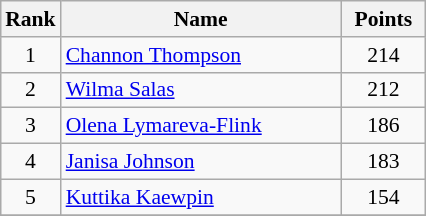<table class="wikitable" style="margin:0.5em auto;width=480;font-size:90%">
<tr>
<th width=30>Rank</th>
<th width=180>Name</th>
<th width=50>Points</th>
</tr>
<tr>
<td align=center>1</td>
<td><a href='#'>Channon Thompson</a></td>
<td align=center>214</td>
</tr>
<tr>
<td align=center>2</td>
<td><a href='#'>Wilma Salas</a></td>
<td align=center>212</td>
</tr>
<tr>
<td align=center>3</td>
<td><a href='#'>Olena Lymareva-Flink</a></td>
<td align=center>186</td>
</tr>
<tr>
<td align=center>4</td>
<td><a href='#'>Janisa Johnson</a></td>
<td align=center>183</td>
</tr>
<tr>
<td align=center>5</td>
<td><a href='#'>Kuttika Kaewpin</a></td>
<td align=center>154</td>
</tr>
<tr>
</tr>
</table>
